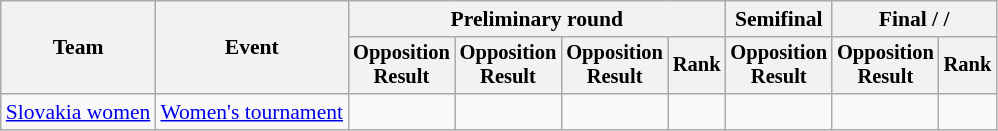<table class=wikitable style=font-size:90%>
<tr>
<th rowspan=2>Team</th>
<th rowspan=2>Event</th>
<th colspan=4>Preliminary round</th>
<th>Semifinal</th>
<th colspan=2>Final /  / </th>
</tr>
<tr style=font-size:95%>
<th>Opposition<br>Result</th>
<th>Opposition<br>Result</th>
<th>Opposition<br>Result</th>
<th>Rank</th>
<th>Opposition<br>Result</th>
<th>Opposition<br>Result</th>
<th>Rank</th>
</tr>
<tr align=center>
<td align=left><a href='#'>Slovakia women</a></td>
<td align=left><a href='#'>Women's tournament</a></td>
<td></td>
<td></td>
<td></td>
<td></td>
<td></td>
<td></td>
<td></td>
</tr>
</table>
